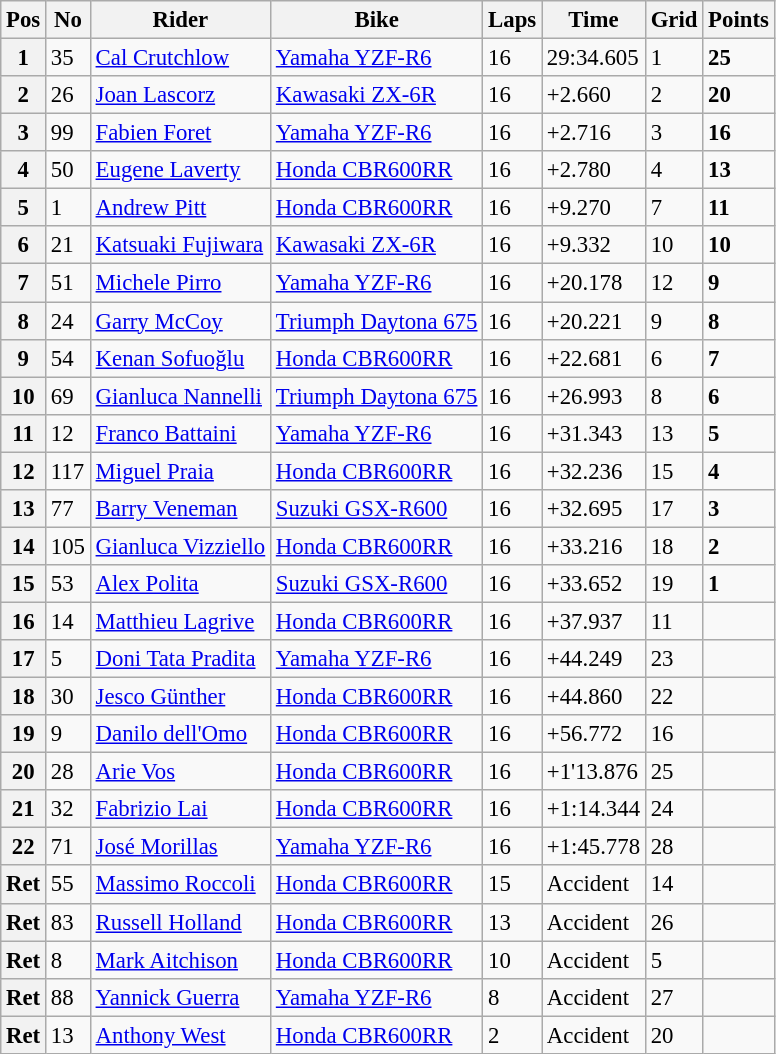<table class="wikitable" style="font-size: 95%;">
<tr>
<th>Pos</th>
<th>No</th>
<th>Rider</th>
<th>Bike</th>
<th>Laps</th>
<th>Time</th>
<th>Grid</th>
<th>Points</th>
</tr>
<tr>
<th>1</th>
<td>35</td>
<td> <a href='#'>Cal Crutchlow</a></td>
<td><a href='#'>Yamaha YZF-R6</a></td>
<td>16</td>
<td>29:34.605</td>
<td>1</td>
<td><strong>25</strong></td>
</tr>
<tr>
<th>2</th>
<td>26</td>
<td> <a href='#'>Joan Lascorz</a></td>
<td><a href='#'>Kawasaki ZX-6R</a></td>
<td>16</td>
<td>+2.660</td>
<td>2</td>
<td><strong>20</strong></td>
</tr>
<tr>
<th>3</th>
<td>99</td>
<td> <a href='#'>Fabien Foret</a></td>
<td><a href='#'>Yamaha YZF-R6</a></td>
<td>16</td>
<td>+2.716</td>
<td>3</td>
<td><strong>16</strong></td>
</tr>
<tr>
<th>4</th>
<td>50</td>
<td> <a href='#'>Eugene Laverty</a></td>
<td><a href='#'>Honda CBR600RR</a></td>
<td>16</td>
<td>+2.780</td>
<td>4</td>
<td><strong>13</strong></td>
</tr>
<tr>
<th>5</th>
<td>1</td>
<td> <a href='#'>Andrew Pitt</a></td>
<td><a href='#'>Honda CBR600RR</a></td>
<td>16</td>
<td>+9.270</td>
<td>7</td>
<td><strong>11</strong></td>
</tr>
<tr>
<th>6</th>
<td>21</td>
<td> <a href='#'>Katsuaki Fujiwara</a></td>
<td><a href='#'>Kawasaki ZX-6R</a></td>
<td>16</td>
<td>+9.332</td>
<td>10</td>
<td><strong>10</strong></td>
</tr>
<tr>
<th>7</th>
<td>51</td>
<td> <a href='#'>Michele Pirro</a></td>
<td><a href='#'>Yamaha YZF-R6</a></td>
<td>16</td>
<td>+20.178</td>
<td>12</td>
<td><strong>9</strong></td>
</tr>
<tr>
<th>8</th>
<td>24</td>
<td> <a href='#'>Garry McCoy</a></td>
<td><a href='#'>Triumph Daytona 675</a></td>
<td>16</td>
<td>+20.221</td>
<td>9</td>
<td><strong>8</strong></td>
</tr>
<tr>
<th>9</th>
<td>54</td>
<td> <a href='#'>Kenan Sofuoğlu</a></td>
<td><a href='#'>Honda CBR600RR</a></td>
<td>16</td>
<td>+22.681</td>
<td>6</td>
<td><strong>7</strong></td>
</tr>
<tr>
<th>10</th>
<td>69</td>
<td> <a href='#'>Gianluca Nannelli</a></td>
<td><a href='#'>Triumph Daytona 675</a></td>
<td>16</td>
<td>+26.993</td>
<td>8</td>
<td><strong>6</strong></td>
</tr>
<tr>
<th>11</th>
<td>12</td>
<td> <a href='#'>Franco Battaini</a></td>
<td><a href='#'>Yamaha YZF-R6</a></td>
<td>16</td>
<td>+31.343</td>
<td>13</td>
<td><strong>5</strong></td>
</tr>
<tr>
<th>12</th>
<td>117</td>
<td> <a href='#'>Miguel Praia</a></td>
<td><a href='#'>Honda CBR600RR</a></td>
<td>16</td>
<td>+32.236</td>
<td>15</td>
<td><strong>4</strong></td>
</tr>
<tr>
<th>13</th>
<td>77</td>
<td> <a href='#'>Barry Veneman</a></td>
<td><a href='#'>Suzuki GSX-R600</a></td>
<td>16</td>
<td>+32.695</td>
<td>17</td>
<td><strong>3</strong></td>
</tr>
<tr>
<th>14</th>
<td>105</td>
<td> <a href='#'>Gianluca Vizziello</a></td>
<td><a href='#'>Honda CBR600RR</a></td>
<td>16</td>
<td>+33.216</td>
<td>18</td>
<td><strong>2</strong></td>
</tr>
<tr>
<th>15</th>
<td>53</td>
<td> <a href='#'>Alex Polita</a></td>
<td><a href='#'>Suzuki GSX-R600</a></td>
<td>16</td>
<td>+33.652</td>
<td>19</td>
<td><strong>1</strong></td>
</tr>
<tr>
<th>16</th>
<td>14</td>
<td> <a href='#'>Matthieu Lagrive</a></td>
<td><a href='#'>Honda CBR600RR</a></td>
<td>16</td>
<td>+37.937</td>
<td>11</td>
<td></td>
</tr>
<tr>
<th>17</th>
<td>5</td>
<td> <a href='#'>Doni Tata Pradita</a></td>
<td><a href='#'>Yamaha YZF-R6</a></td>
<td>16</td>
<td>+44.249</td>
<td>23</td>
<td></td>
</tr>
<tr>
<th>18</th>
<td>30</td>
<td> <a href='#'>Jesco Günther</a></td>
<td><a href='#'>Honda CBR600RR</a></td>
<td>16</td>
<td>+44.860</td>
<td>22</td>
<td></td>
</tr>
<tr>
<th>19</th>
<td>9</td>
<td> <a href='#'>Danilo dell'Omo</a></td>
<td><a href='#'>Honda CBR600RR</a></td>
<td>16</td>
<td>+56.772</td>
<td>16</td>
<td></td>
</tr>
<tr>
<th>20</th>
<td>28</td>
<td> <a href='#'>Arie Vos</a></td>
<td><a href='#'>Honda CBR600RR</a></td>
<td>16</td>
<td>+1'13.876</td>
<td>25</td>
<td></td>
</tr>
<tr>
<th>21</th>
<td>32</td>
<td> <a href='#'>Fabrizio Lai</a></td>
<td><a href='#'>Honda CBR600RR</a></td>
<td>16</td>
<td>+1:14.344</td>
<td>24</td>
<td></td>
</tr>
<tr>
<th>22</th>
<td>71</td>
<td> <a href='#'>José Morillas</a></td>
<td><a href='#'>Yamaha YZF-R6</a></td>
<td>16</td>
<td>+1:45.778</td>
<td>28</td>
<td></td>
</tr>
<tr>
<th>Ret</th>
<td>55</td>
<td> <a href='#'>Massimo Roccoli</a></td>
<td><a href='#'>Honda CBR600RR</a></td>
<td>15</td>
<td>Accident</td>
<td>14</td>
<td></td>
</tr>
<tr>
<th>Ret</th>
<td>83</td>
<td> <a href='#'>Russell Holland</a></td>
<td><a href='#'>Honda CBR600RR</a></td>
<td>13</td>
<td>Accident</td>
<td>26</td>
<td></td>
</tr>
<tr>
<th>Ret</th>
<td>8</td>
<td> <a href='#'>Mark Aitchison</a></td>
<td><a href='#'>Honda CBR600RR</a></td>
<td>10</td>
<td>Accident</td>
<td>5</td>
<td></td>
</tr>
<tr>
<th>Ret</th>
<td>88</td>
<td> <a href='#'>Yannick Guerra</a></td>
<td><a href='#'>Yamaha YZF-R6</a></td>
<td>8</td>
<td>Accident</td>
<td>27</td>
<td></td>
</tr>
<tr>
<th>Ret</th>
<td>13</td>
<td> <a href='#'>Anthony West</a></td>
<td><a href='#'>Honda CBR600RR</a></td>
<td>2</td>
<td>Accident</td>
<td>20</td>
<td></td>
</tr>
</table>
